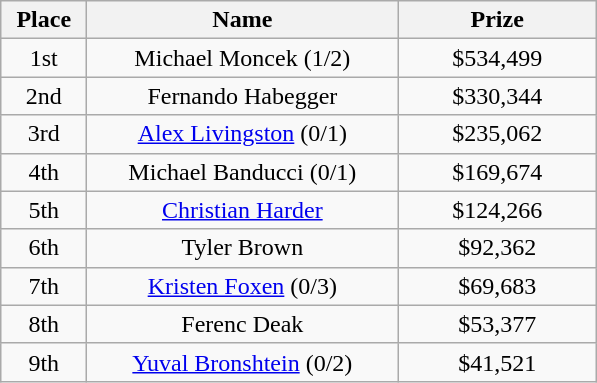<table class="wikitable">
<tr>
<th width="50">Place</th>
<th width="200">Name</th>
<th width="125">Prize</th>
</tr>
<tr>
<td align = "center">1st</td>
<td align = "center"> Michael Moncek (1/2)</td>
<td align = "center">$534,499</td>
</tr>
<tr>
<td align = "center">2nd</td>
<td align = "center"> Fernando Habegger</td>
<td align = "center">$330,344</td>
</tr>
<tr>
<td align = "center">3rd</td>
<td align = "center"> <a href='#'>Alex Livingston</a> (0/1)</td>
<td align = "center">$235,062</td>
</tr>
<tr>
<td align = "center">4th</td>
<td align = "center"> Michael Banducci (0/1)</td>
<td align = "center">$169,674</td>
</tr>
<tr>
<td align = "center">5th</td>
<td align = "center"> <a href='#'>Christian Harder</a></td>
<td align = "center">$124,266</td>
</tr>
<tr>
<td align = "center">6th</td>
<td align = "center"> Tyler Brown</td>
<td align = "center">$92,362</td>
</tr>
<tr>
<td align = "center">7th</td>
<td align = "center"> <a href='#'>Kristen Foxen</a> (0/3)</td>
<td align = "center">$69,683</td>
</tr>
<tr>
<td align = "center">8th</td>
<td align = "center"> Ferenc Deak</td>
<td align = "center">$53,377</td>
</tr>
<tr>
<td align = "center">9th</td>
<td align = "center"> <a href='#'>Yuval Bronshtein</a> (0/2)</td>
<td align = "center">$41,521</td>
</tr>
</table>
